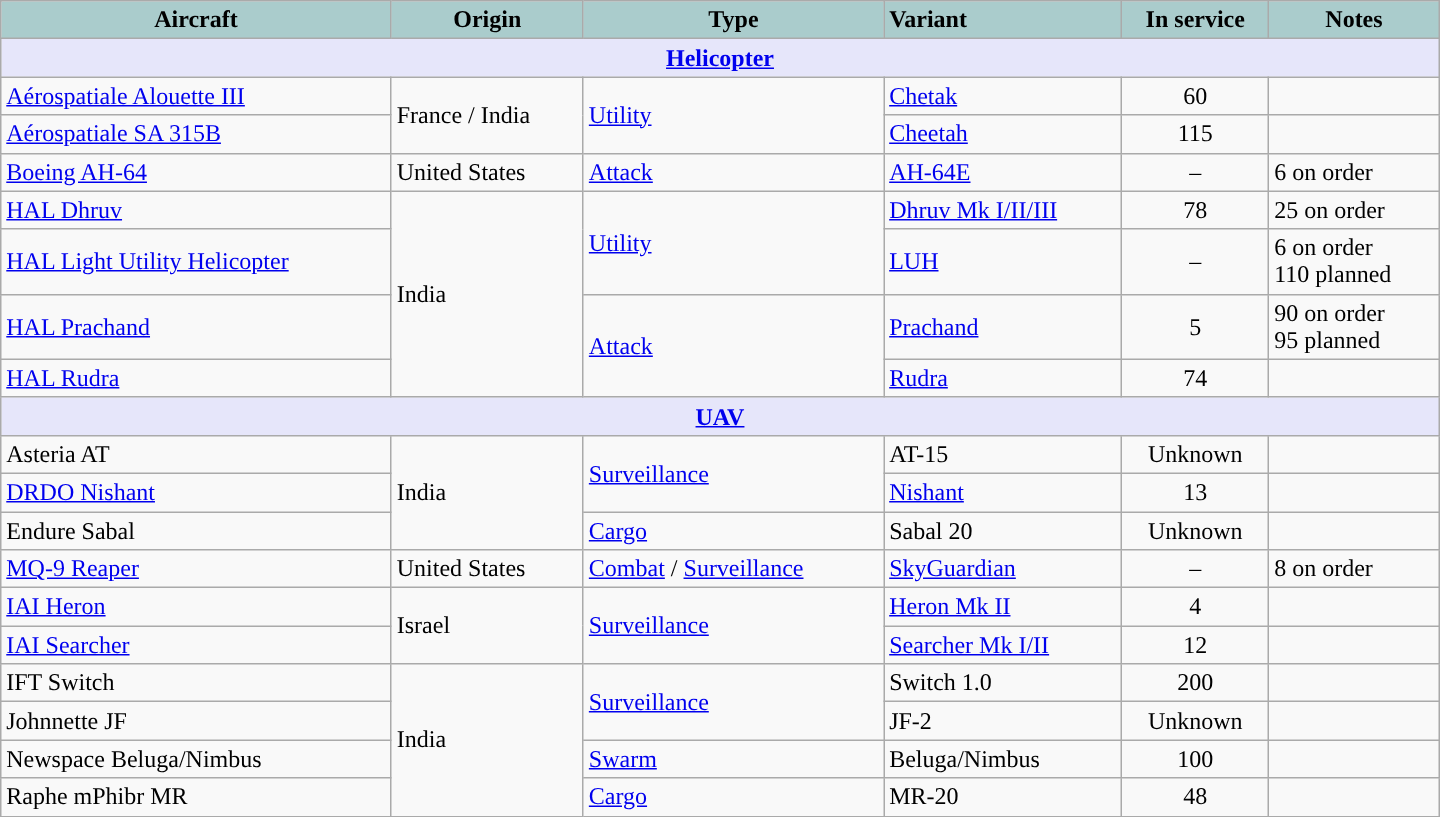<table class="wikitable sortable" style="width:60em;">
<tr>
<th style="text-align:center; background:#acc;">Aircraft</th>
<th style="text-align: center; background:#acc;">Origin</th>
<th style="text-align: center; background:#acc;">Type</th>
<th style="text-align:left; background:#acc;">Variant</th>
<th style="text-align:center; background:#acc;">In service</th>
<th style="text-align: center; background:#acc;">Notes</th>
</tr>
<tr>
<th colspan="6" style="align: center; background: lavender;"><a href='#'>Helicopter</a></th>
</tr>
<tr>
<td><a href='#'>Aérospatiale Alouette III</a></td>
<td rowspan="2">France / India</td>
<td rowspan="2"><a href='#'>Utility</a></td>
<td><a href='#'>Chetak</a></td>
<td align="center">60</td>
<td></td>
</tr>
<tr>
<td><a href='#'>Aérospatiale SA 315B</a></td>
<td><a href='#'>Cheetah</a></td>
<td align="center">115</td>
<td></td>
</tr>
<tr>
<td><a href='#'>Boeing AH-64</a></td>
<td>United States</td>
<td><a href='#'>Attack</a></td>
<td><a href='#'>AH-64E</a></td>
<td align="center">–</td>
<td>6 on order</td>
</tr>
<tr>
<td><a href='#'>HAL Dhruv</a></td>
<td rowspan="4">India</td>
<td rowspan="2"><a href='#'>Utility</a></td>
<td><a href='#'>Dhruv Mk I/II/III</a></td>
<td align="center">78</td>
<td>25 on order</td>
</tr>
<tr>
<td><a href='#'>HAL Light Utility Helicopter</a></td>
<td><a href='#'>LUH</a></td>
<td align="center">–</td>
<td>6 on order <br> 110 planned</td>
</tr>
<tr>
<td><a href='#'>HAL Prachand</a></td>
<td rowspan="2"><a href='#'>Attack</a></td>
<td><a href='#'>Prachand</a></td>
<td align="center">5</td>
<td>90 on order <br> 95 planned</td>
</tr>
<tr>
<td><a href='#'>HAL Rudra</a></td>
<td><a href='#'>Rudra</a></td>
<td align="center">74</td>
<td></td>
</tr>
<tr>
<th colspan="6" style="align: center; background: lavender;"><a href='#'>UAV</a></th>
</tr>
<tr>
<td>Asteria AT</td>
<td rowspan="3">India</td>
<td rowspan="2"><a href='#'>Surveillance</a></td>
<td>AT-15</td>
<td align="center">Unknown</td>
<td></td>
</tr>
<tr>
<td><a href='#'>DRDO Nishant</a></td>
<td><a href='#'>Nishant</a></td>
<td align="center">13</td>
<td></td>
</tr>
<tr>
<td>Endure Sabal</td>
<td><a href='#'>Cargo</a></td>
<td>Sabal 20</td>
<td align="center">Unknown</td>
<td></td>
</tr>
<tr>
<td><a href='#'>MQ-9 Reaper</a></td>
<td>United States</td>
<td><a href='#'>Combat</a> / <a href='#'>Surveillance</a></td>
<td><a href='#'>SkyGuardian</a></td>
<td align="center">–</td>
<td>8 on order</td>
</tr>
<tr>
<td><a href='#'>IAI Heron</a></td>
<td rowspan="2">Israel</td>
<td rowspan="2"><a href='#'>Surveillance</a></td>
<td><a href='#'>Heron Mk II</a></td>
<td align="center">4</td>
<td></td>
</tr>
<tr>
<td><a href='#'>IAI Searcher</a></td>
<td><a href='#'>Searcher Mk I/II</a></td>
<td align="center">12</td>
<td></td>
</tr>
<tr>
<td>IFT Switch</td>
<td rowspan="4">India</td>
<td rowspan="2"><a href='#'>Surveillance</a></td>
<td>Switch 1.0</td>
<td align="center">200</td>
<td></td>
</tr>
<tr>
<td>Johnnette JF</td>
<td>JF-2</td>
<td align="center">Unknown</td>
<td></td>
</tr>
<tr>
<td>Newspace Beluga/Nimbus</td>
<td><a href='#'>Swarm</a></td>
<td>Beluga/Nimbus</td>
<td align="center">100</td>
<td></td>
</tr>
<tr>
<td>Raphe mPhibr MR</td>
<td><a href='#'>Cargo</a></td>
<td>MR-20</td>
<td align="center">48</td>
<td></td>
</tr>
</table>
